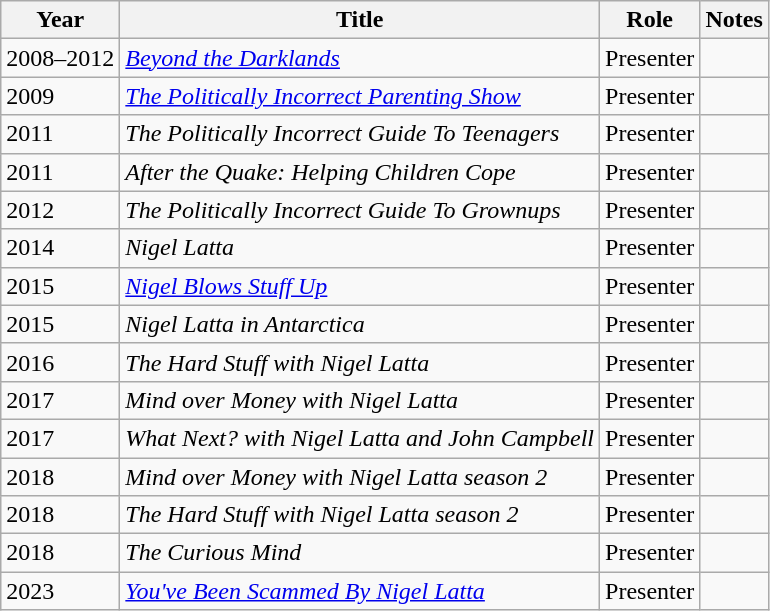<table class="wikitable sortable">
<tr>
<th>Year</th>
<th>Title</th>
<th>Role</th>
<th>Notes</th>
</tr>
<tr>
<td>2008–2012</td>
<td><em><a href='#'>Beyond the Darklands</a></em></td>
<td>Presenter</td>
<td></td>
</tr>
<tr>
<td>2009</td>
<td><em><a href='#'>The Politically Incorrect Parenting Show</a></em></td>
<td>Presenter</td>
<td></td>
</tr>
<tr>
<td>2011</td>
<td><em>The Politically Incorrect Guide To Teenagers</em></td>
<td>Presenter</td>
<td></td>
</tr>
<tr>
<td>2011</td>
<td><em>After the Quake: Helping Children Cope</em></td>
<td>Presenter</td>
<td></td>
</tr>
<tr>
<td>2012</td>
<td><em>The Politically Incorrect Guide To Grownups</em></td>
<td>Presenter</td>
<td></td>
</tr>
<tr>
<td>2014</td>
<td><em>Nigel Latta</em></td>
<td>Presenter</td>
<td></td>
</tr>
<tr>
<td>2015</td>
<td><em><a href='#'>Nigel Blows Stuff Up</a></em></td>
<td>Presenter</td>
<td></td>
</tr>
<tr>
<td>2015</td>
<td><em>Nigel Latta in Antarctica</em></td>
<td>Presenter</td>
<td></td>
</tr>
<tr>
<td>2016</td>
<td><em>The Hard Stuff with Nigel Latta</em></td>
<td>Presenter</td>
<td></td>
</tr>
<tr>
<td>2017</td>
<td><em>Mind over Money with Nigel Latta</em></td>
<td>Presenter</td>
<td></td>
</tr>
<tr>
<td>2017</td>
<td><em>What Next? with Nigel Latta and John Campbell</em></td>
<td>Presenter</td>
<td></td>
</tr>
<tr>
<td>2018</td>
<td><em>Mind over Money with Nigel Latta season 2</em></td>
<td>Presenter</td>
<td></td>
</tr>
<tr>
<td>2018</td>
<td><em>The Hard Stuff with Nigel Latta season 2</em></td>
<td>Presenter</td>
<td></td>
</tr>
<tr>
<td>2018</td>
<td><em>The Curious Mind</em></td>
<td>Presenter</td>
<td></td>
</tr>
<tr>
<td>2023</td>
<td><em><a href='#'>You've Been Scammed By Nigel Latta</a></em></td>
<td>Presenter</td>
<td></td>
</tr>
</table>
